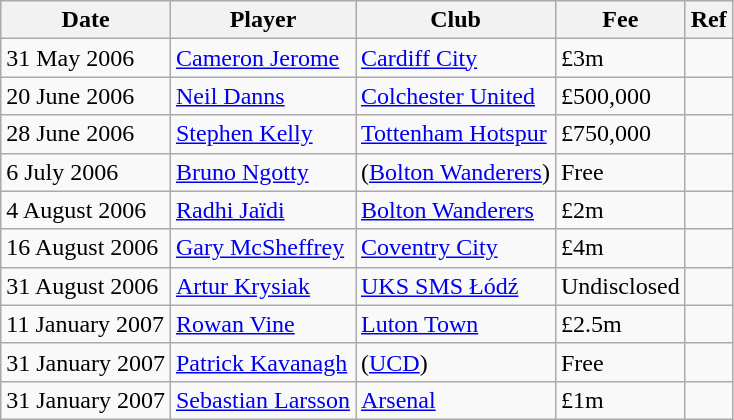<table class="wikitable" style="text-align: left">
<tr>
<th>Date</th>
<th>Player</th>
<th>Club</th>
<th>Fee</th>
<th>Ref</th>
</tr>
<tr>
<td>31 May 2006</td>
<td><a href='#'>Cameron Jerome</a></td>
<td><a href='#'>Cardiff City</a></td>
<td>£3m</td>
<td style="text-align: center"></td>
</tr>
<tr>
<td>20 June 2006</td>
<td><a href='#'>Neil Danns</a></td>
<td><a href='#'>Colchester United</a></td>
<td>£500,000</td>
<td style="text-align: center"></td>
</tr>
<tr>
<td>28 June 2006</td>
<td><a href='#'>Stephen Kelly</a></td>
<td><a href='#'>Tottenham Hotspur</a></td>
<td>£750,000</td>
<td style="text-align: center"></td>
</tr>
<tr>
<td>6 July 2006</td>
<td><a href='#'>Bruno Ngotty</a></td>
<td>(<a href='#'>Bolton Wanderers</a>)</td>
<td>Free</td>
<td style="text-align: center"></td>
</tr>
<tr>
<td>4 August 2006</td>
<td><a href='#'>Radhi Jaïdi</a></td>
<td><a href='#'>Bolton Wanderers</a></td>
<td>£2m</td>
<td style="text-align: center"></td>
</tr>
<tr>
<td>16 August 2006</td>
<td><a href='#'>Gary McSheffrey</a></td>
<td><a href='#'>Coventry City</a></td>
<td>£4m</td>
<td style="text-align: center"></td>
</tr>
<tr>
<td>31 August 2006</td>
<td><a href='#'>Artur Krysiak</a></td>
<td><a href='#'>UKS SMS Łódź</a></td>
<td>Undisclosed</td>
<td style="text-align: center"></td>
</tr>
<tr>
<td>11 January 2007</td>
<td><a href='#'>Rowan Vine</a></td>
<td><a href='#'>Luton Town</a></td>
<td>£2.5m</td>
<td style="text-align: center"></td>
</tr>
<tr>
<td>31 January 2007</td>
<td><a href='#'>Patrick Kavanagh</a></td>
<td>(<a href='#'>UCD</a>)</td>
<td>Free</td>
<td style="text-align: center"></td>
</tr>
<tr>
<td>31 January 2007</td>
<td><a href='#'>Sebastian Larsson</a></td>
<td><a href='#'>Arsenal</a></td>
<td>£1m</td>
<td style="text-align: center"></td>
</tr>
</table>
